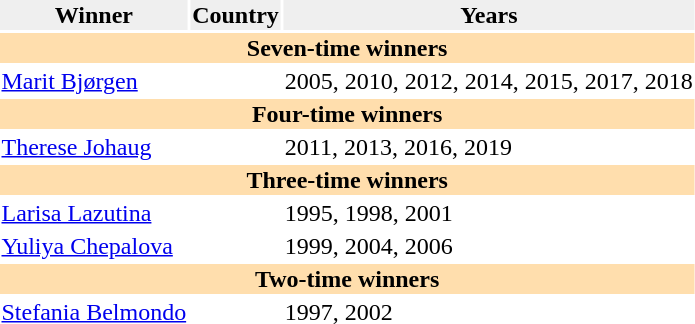<table>
<tr>
<th style="background:#efefef;">Winner</th>
<th style="background:#efefef;">Country</th>
<th style="background:#efefef;">Years</th>
</tr>
<tr>
<th colspan="3" style="background:#ffdead;">Seven-time winners</th>
</tr>
<tr>
<td><a href='#'>Marit Bjørgen</a></td>
<td></td>
<td>2005, 2010, 2012, 2014, 2015, 2017, 2018</td>
</tr>
<tr>
<th colspan="3" style="background:#ffdead;">Four-time winners</th>
</tr>
<tr>
<td><a href='#'>Therese Johaug</a></td>
<td></td>
<td>2011, 2013, 2016, 2019</td>
</tr>
<tr>
<th colspan="3" style="background:#ffdead;">Three-time winners</th>
</tr>
<tr>
<td><a href='#'>Larisa Lazutina</a></td>
<td></td>
<td>1995, 1998, 2001</td>
</tr>
<tr>
<td><a href='#'>Yuliya Chepalova</a></td>
<td></td>
<td>1999, 2004, 2006</td>
</tr>
<tr>
<th colspan="3" style="background:#ffdead;">Two-time winners</th>
</tr>
<tr>
<td><a href='#'>Stefania Belmondo</a></td>
<td></td>
<td>1997, 2002</td>
</tr>
<tr>
</tr>
</table>
